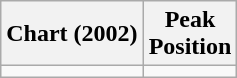<table class="wikitable plainrowheaders">
<tr>
<th>Chart (2002)</th>
<th>Peak<br>Position</th>
</tr>
<tr>
<td></td>
</tr>
</table>
